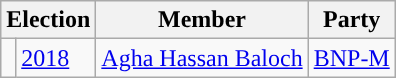<table class="wikitable">
<tr>
<th colspan="2">Election</th>
<th>Member</th>
<th>Party</th>
</tr>
<tr>
<td style="background-color: "></td>
<td><a href='#'>2018</a></td>
<td><a href='#'>Agha Hassan Baloch</a></td>
<td><a href='#'>BNP-M</a></td>
</tr>
</table>
